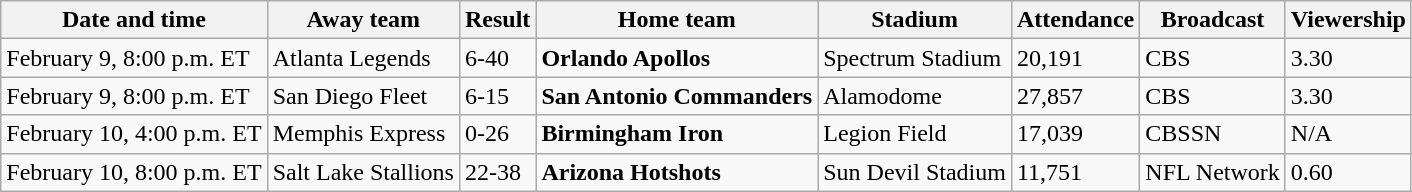<table class="wikitable">
<tr>
<th>Date and time</th>
<th>Away team</th>
<th>Result</th>
<th>Home team</th>
<th>Stadium</th>
<th>Attendance</th>
<th>Broadcast</th>
<th>Viewership<br></th>
</tr>
<tr>
<td>February 9, 8:00 p.m. ET</td>
<td>Atlanta Legends</td>
<td>6-40</td>
<td><strong>Orlando Apollos</strong></td>
<td>Spectrum Stadium</td>
<td>20,191</td>
<td>CBS</td>
<td>3.30</td>
</tr>
<tr>
<td>February 9, 8:00 p.m. ET</td>
<td>San Diego Fleet</td>
<td>6-15</td>
<td><strong>San Antonio Commanders</strong></td>
<td>Alamodome</td>
<td>27,857</td>
<td>CBS</td>
<td>3.30</td>
</tr>
<tr>
<td>February 10, 4:00 p.m. ET</td>
<td>Memphis Express</td>
<td>0-26</td>
<td><strong>Birmingham Iron</strong></td>
<td>Legion Field</td>
<td>17,039</td>
<td>CBSSN</td>
<td>N/A</td>
</tr>
<tr>
<td>February 10, 8:00 p.m. ET</td>
<td>Salt Lake Stallions</td>
<td>22-38</td>
<td><strong>Arizona Hotshots</strong></td>
<td>Sun Devil Stadium</td>
<td>11,751</td>
<td>NFL Network</td>
<td>0.60</td>
</tr>
</table>
